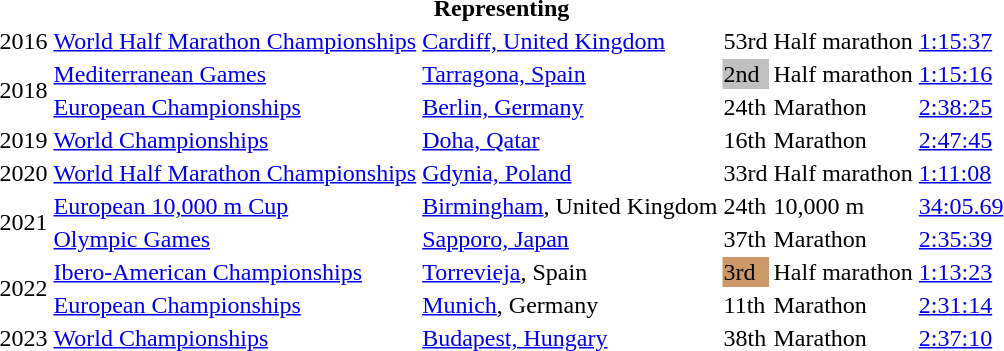<table>
<tr>
<th colspan="6">Representing </th>
</tr>
<tr>
<td>2016</td>
<td><a href='#'>World Half Marathon Championships</a></td>
<td><a href='#'>Cardiff, United Kingdom</a></td>
<td>53rd</td>
<td>Half marathon</td>
<td><a href='#'>1:15:37</a></td>
</tr>
<tr>
<td rowspan=2>2018</td>
<td><a href='#'>Mediterranean Games</a></td>
<td><a href='#'>Tarragona, Spain</a></td>
<td bgcolor=silver>2nd</td>
<td>Half marathon</td>
<td><a href='#'>1:15:16</a></td>
</tr>
<tr>
<td><a href='#'>European Championships</a></td>
<td><a href='#'>Berlin, Germany</a></td>
<td>24th</td>
<td>Marathon</td>
<td><a href='#'>2:38:25</a></td>
</tr>
<tr>
<td>2019</td>
<td><a href='#'>World Championships</a></td>
<td><a href='#'>Doha, Qatar</a></td>
<td>16th</td>
<td>Marathon</td>
<td><a href='#'>2:47:45</a></td>
</tr>
<tr>
<td>2020</td>
<td><a href='#'>World Half Marathon Championships</a></td>
<td><a href='#'>Gdynia, Poland</a></td>
<td>33rd</td>
<td>Half marathon</td>
<td><a href='#'>1:11:08</a></td>
</tr>
<tr>
<td rowspan=2>2021</td>
<td><a href='#'>European 10,000 m Cup</a></td>
<td><a href='#'>Birmingham</a>, United Kingdom</td>
<td>24th</td>
<td>10,000 m</td>
<td><a href='#'>34:05.69</a></td>
</tr>
<tr>
<td><a href='#'>Olympic Games</a></td>
<td><a href='#'>Sapporo, Japan</a></td>
<td>37th</td>
<td>Marathon</td>
<td><a href='#'>2:35:39</a></td>
</tr>
<tr>
<td rowspan=2>2022</td>
<td><a href='#'>Ibero-American Championships</a></td>
<td><a href='#'>Torrevieja</a>, Spain</td>
<td bgcolor=cc9966>3rd</td>
<td>Half marathon</td>
<td><a href='#'>1:13:23</a></td>
</tr>
<tr>
<td><a href='#'>European Championships</a></td>
<td><a href='#'>Munich</a>, Germany</td>
<td>11th</td>
<td>Marathon</td>
<td><a href='#'>2:31:14</a></td>
</tr>
<tr>
<td>2023</td>
<td><a href='#'>World Championships</a></td>
<td><a href='#'>Budapest, Hungary</a></td>
<td>38th</td>
<td>Marathon</td>
<td><a href='#'>2:37:10</a></td>
</tr>
</table>
